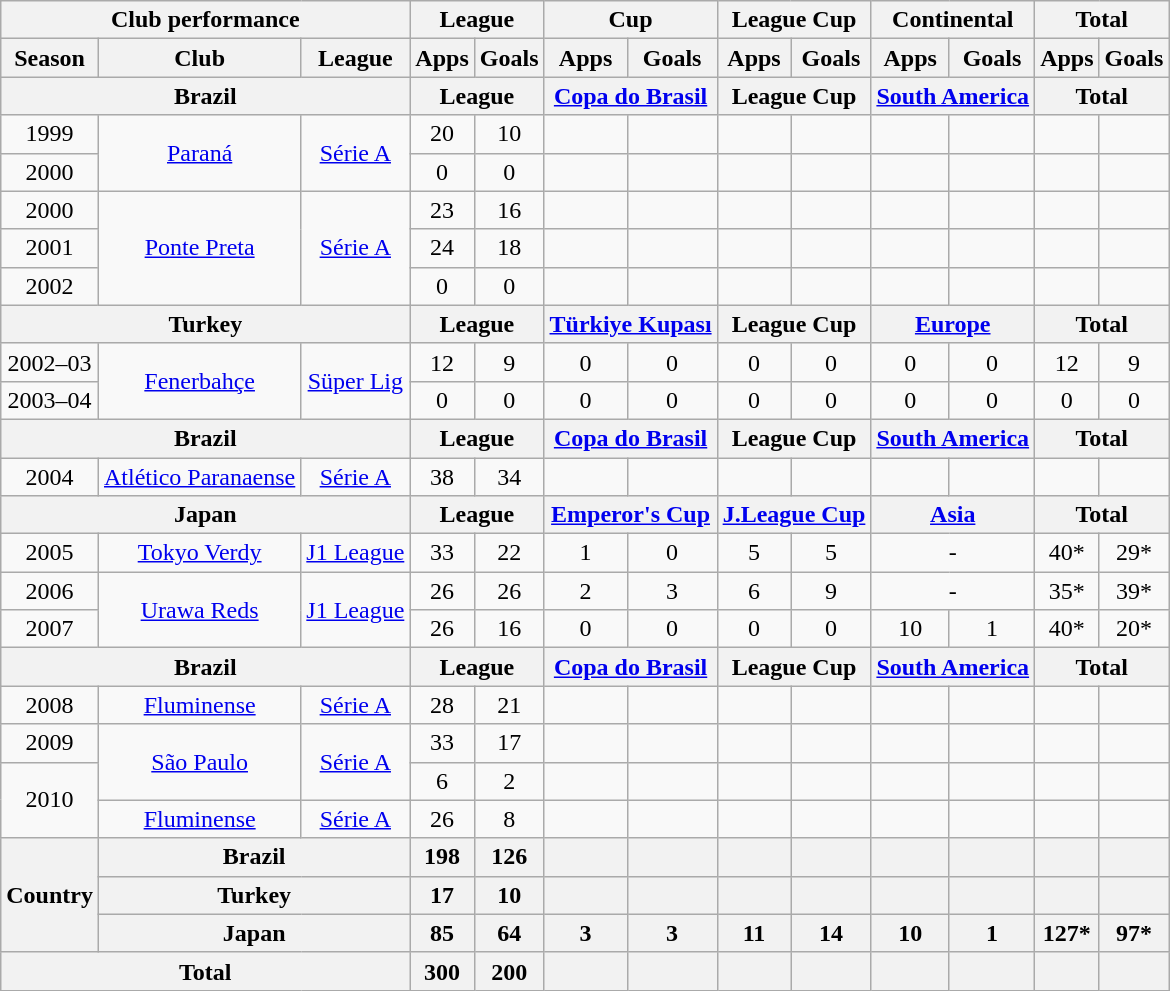<table class="wikitable" style="text-align:center;">
<tr>
<th colspan=3>Club performance</th>
<th colspan=2>League</th>
<th colspan=2>Cup</th>
<th colspan=2>League Cup</th>
<th colspan=2>Continental</th>
<th colspan=2>Total</th>
</tr>
<tr>
<th>Season</th>
<th>Club</th>
<th>League</th>
<th>Apps</th>
<th>Goals</th>
<th>Apps</th>
<th>Goals</th>
<th>Apps</th>
<th>Goals</th>
<th>Apps</th>
<th>Goals</th>
<th>Apps</th>
<th>Goals</th>
</tr>
<tr>
<th colspan=3>Brazil</th>
<th colspan=2>League</th>
<th colspan=2><a href='#'>Copa do Brasil</a></th>
<th colspan=2>League Cup</th>
<th colspan=2><a href='#'>South America</a></th>
<th colspan=2>Total</th>
</tr>
<tr>
<td>1999</td>
<td rowspan="2"><a href='#'>Paraná</a></td>
<td rowspan="2"><a href='#'>Série A</a></td>
<td>20</td>
<td>10</td>
<td></td>
<td></td>
<td></td>
<td></td>
<td></td>
<td></td>
<td></td>
<td></td>
</tr>
<tr>
<td>2000</td>
<td>0</td>
<td>0</td>
<td></td>
<td></td>
<td></td>
<td></td>
<td></td>
<td></td>
<td></td>
<td></td>
</tr>
<tr>
<td>2000</td>
<td rowspan="3"><a href='#'>Ponte Preta</a></td>
<td rowspan="3"><a href='#'>Série A</a></td>
<td>23</td>
<td>16</td>
<td></td>
<td></td>
<td></td>
<td></td>
<td></td>
<td></td>
<td></td>
<td></td>
</tr>
<tr>
<td>2001</td>
<td>24</td>
<td>18</td>
<td></td>
<td></td>
<td></td>
<td></td>
<td></td>
<td></td>
<td></td>
<td></td>
</tr>
<tr>
<td>2002</td>
<td>0</td>
<td>0</td>
<td></td>
<td></td>
<td></td>
<td></td>
<td></td>
<td></td>
<td></td>
<td></td>
</tr>
<tr>
<th colspan=3>Turkey</th>
<th colspan=2>League</th>
<th colspan=2><a href='#'>Türkiye Kupası</a></th>
<th colspan=2>League Cup</th>
<th colspan=2><a href='#'>Europe</a></th>
<th colspan=2>Total</th>
</tr>
<tr>
<td>2002–03</td>
<td rowspan="2"><a href='#'>Fenerbahçe</a></td>
<td rowspan="2"><a href='#'>Süper Lig</a></td>
<td>12</td>
<td>9</td>
<td>0</td>
<td>0</td>
<td>0</td>
<td>0</td>
<td>0</td>
<td>0</td>
<td>12</td>
<td>9</td>
</tr>
<tr>
<td>2003–04</td>
<td>0</td>
<td>0</td>
<td>0</td>
<td>0</td>
<td>0</td>
<td>0</td>
<td>0</td>
<td>0</td>
<td>0</td>
<td>0</td>
</tr>
<tr>
<th colspan=3>Brazil</th>
<th colspan=2>League</th>
<th colspan=2><a href='#'>Copa do Brasil</a></th>
<th colspan=2>League Cup</th>
<th colspan=2><a href='#'>South America</a></th>
<th colspan=2>Total</th>
</tr>
<tr>
<td>2004</td>
<td><a href='#'>Atlético Paranaense</a></td>
<td><a href='#'>Série A</a></td>
<td>38</td>
<td>34</td>
<td></td>
<td></td>
<td></td>
<td></td>
<td></td>
<td></td>
<td></td>
<td></td>
</tr>
<tr>
<th colspan=3>Japan</th>
<th colspan=2>League</th>
<th colspan=2><a href='#'>Emperor's Cup</a></th>
<th colspan=2><a href='#'>J.League Cup</a></th>
<th colspan=2><a href='#'>Asia</a></th>
<th colspan=2>Total</th>
</tr>
<tr>
<td>2005</td>
<td><a href='#'>Tokyo Verdy</a></td>
<td><a href='#'>J1 League</a></td>
<td>33</td>
<td>22</td>
<td>1</td>
<td>0</td>
<td>5</td>
<td>5</td>
<td colspan="2">-</td>
<td>40*</td>
<td>29*</td>
</tr>
<tr>
<td>2006</td>
<td rowspan="2"><a href='#'>Urawa Reds</a></td>
<td rowspan="2"><a href='#'>J1 League</a></td>
<td>26</td>
<td>26</td>
<td>2</td>
<td>3</td>
<td>6</td>
<td>9</td>
<td colspan="2">-</td>
<td>35*</td>
<td>39*</td>
</tr>
<tr>
<td>2007</td>
<td>26</td>
<td>16</td>
<td>0</td>
<td>0</td>
<td>0</td>
<td>0</td>
<td>10</td>
<td>1</td>
<td>40*</td>
<td>20*</td>
</tr>
<tr>
<th colspan=3>Brazil</th>
<th colspan=2>League</th>
<th colspan=2><a href='#'>Copa do Brasil</a></th>
<th colspan=2>League Cup</th>
<th colspan=2><a href='#'>South America</a></th>
<th colspan=2>Total</th>
</tr>
<tr>
<td>2008</td>
<td><a href='#'>Fluminense</a></td>
<td><a href='#'>Série A</a></td>
<td>28</td>
<td>21</td>
<td></td>
<td></td>
<td></td>
<td></td>
<td></td>
<td></td>
<td></td>
<td></td>
</tr>
<tr>
<td>2009</td>
<td rowspan="2"><a href='#'>São Paulo</a></td>
<td rowspan="2"><a href='#'>Série A</a></td>
<td>33</td>
<td>17</td>
<td></td>
<td></td>
<td></td>
<td></td>
<td></td>
<td></td>
<td></td>
<td></td>
</tr>
<tr>
<td rowspan="2">2010</td>
<td>6</td>
<td>2</td>
<td></td>
<td></td>
<td></td>
<td></td>
<td></td>
<td></td>
<td></td>
<td></td>
</tr>
<tr>
<td><a href='#'>Fluminense</a></td>
<td><a href='#'>Série A</a></td>
<td>26</td>
<td>8</td>
<td></td>
<td></td>
<td></td>
<td></td>
<td></td>
<td></td>
<td></td>
<td></td>
</tr>
<tr>
<th rowspan=3>Country</th>
<th colspan=2>Brazil</th>
<th>198</th>
<th>126</th>
<th></th>
<th></th>
<th></th>
<th></th>
<th></th>
<th></th>
<th></th>
<th></th>
</tr>
<tr>
<th colspan=2>Turkey</th>
<th>17</th>
<th>10</th>
<th></th>
<th></th>
<th></th>
<th></th>
<th></th>
<th></th>
<th></th>
<th></th>
</tr>
<tr>
<th colspan=2>Japan</th>
<th>85</th>
<th>64</th>
<th>3</th>
<th>3</th>
<th>11</th>
<th>14</th>
<th>10</th>
<th>1</th>
<th>127*</th>
<th>97*</th>
</tr>
<tr>
<th colspan=3>Total</th>
<th>300</th>
<th>200</th>
<th></th>
<th></th>
<th></th>
<th></th>
<th></th>
<th></th>
<th></th>
<th></th>
</tr>
</table>
